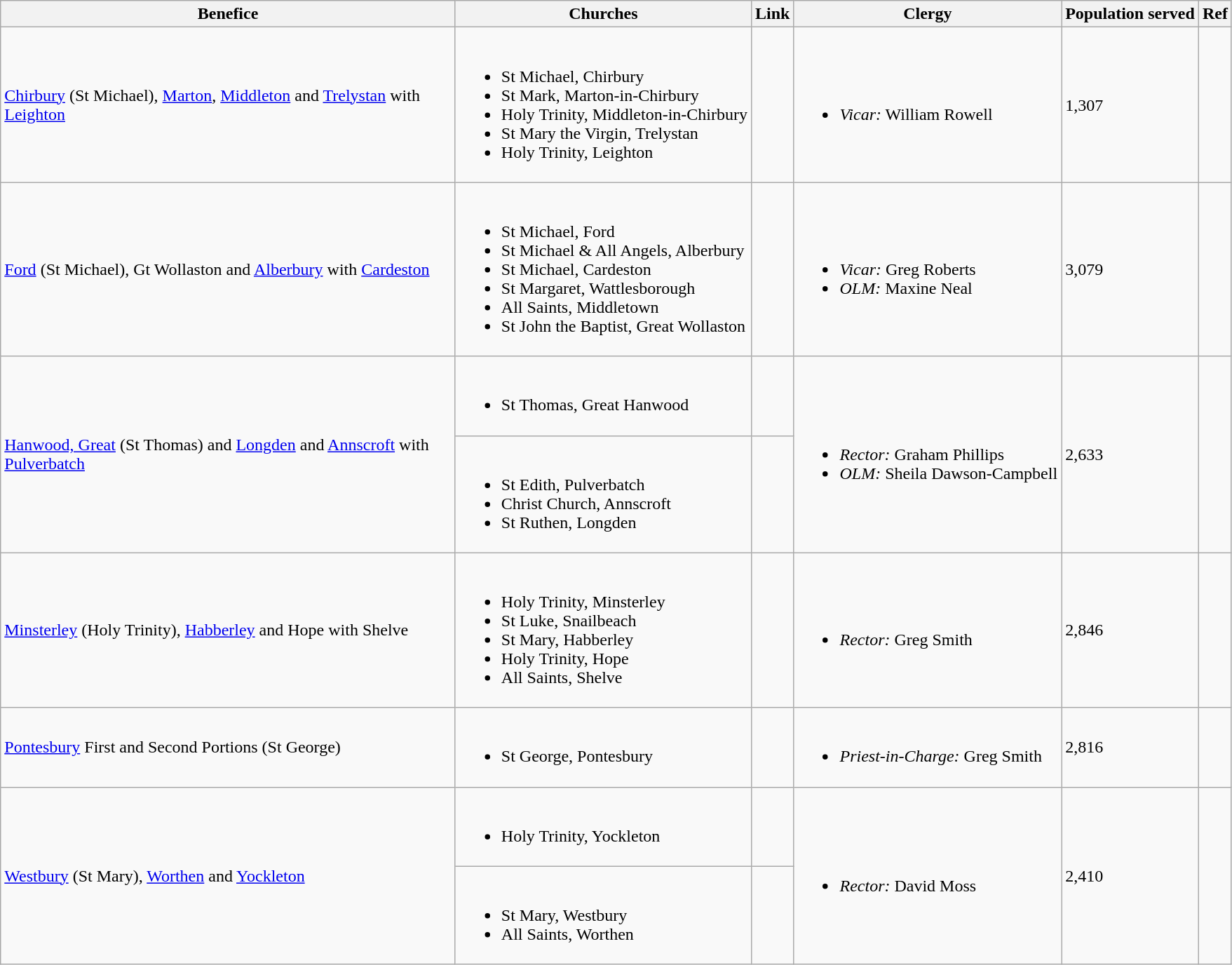<table class="wikitable">
<tr>
<th width="425">Benefice</th>
<th>Churches</th>
<th>Link</th>
<th>Clergy</th>
<th>Population served</th>
<th>Ref</th>
</tr>
<tr>
<td><a href='#'>Chirbury</a> (St Michael), <a href='#'>Marton</a>, <a href='#'>Middleton</a> and <a href='#'>Trelystan</a> with <a href='#'>Leighton</a></td>
<td><br><ul><li>St Michael, Chirbury</li><li>St Mark, Marton-in-Chirbury</li><li>Holy Trinity, Middleton-in-Chirbury</li><li>St Mary the Virgin, Trelystan</li><li>Holy Trinity, Leighton</li></ul></td>
<td></td>
<td><br><ul><li><em>Vicar:</em> William Rowell</li></ul></td>
<td>1,307</td>
<td></td>
</tr>
<tr>
<td><a href='#'>Ford</a> (St Michael), Gt Wollaston and <a href='#'>Alberbury</a> with <a href='#'>Cardeston</a></td>
<td><br><ul><li>St Michael, Ford</li><li>St Michael & All Angels, Alberbury</li><li>St Michael, Cardeston</li><li>St Margaret, Wattlesborough</li><li>All Saints, Middletown</li><li>St John the Baptist, Great Wollaston</li></ul></td>
<td></td>
<td><br><ul><li><em>Vicar:</em> Greg Roberts</li><li><em>OLM:</em> Maxine Neal</li></ul></td>
<td>3,079</td>
<td></td>
</tr>
<tr>
<td rowspan="2"><a href='#'>Hanwood, Great</a> (St Thomas) and <a href='#'>Longden</a> and <a href='#'>Annscroft</a> with <a href='#'>Pulverbatch</a></td>
<td><br><ul><li>St Thomas, Great Hanwood</li></ul></td>
<td></td>
<td rowspan="2"><br><ul><li><em>Rector:</em> Graham Phillips</li><li><em>OLM:</em> Sheila Dawson-Campbell</li></ul></td>
<td rowspan="2">2,633</td>
<td rowspan="2"></td>
</tr>
<tr>
<td><br><ul><li>St Edith, Pulverbatch</li><li>Christ Church, Annscroft</li><li>St Ruthen, Longden</li></ul></td>
<td></td>
</tr>
<tr>
<td><a href='#'>Minsterley</a> (Holy Trinity), <a href='#'>Habberley</a> and Hope with Shelve</td>
<td><br><ul><li>Holy Trinity, Minsterley</li><li>St Luke, Snailbeach</li><li>St Mary, Habberley</li><li>Holy Trinity, Hope</li><li>All Saints, Shelve</li></ul></td>
<td></td>
<td><br><ul><li><em>Rector:</em> Greg Smith</li></ul></td>
<td>2,846</td>
<td></td>
</tr>
<tr>
<td><a href='#'>Pontesbury</a> First and Second Portions (St George)</td>
<td><br><ul><li>St George, Pontesbury</li></ul></td>
<td></td>
<td><br><ul><li><em>Priest-in-Charge:</em> Greg Smith</li></ul></td>
<td>2,816</td>
<td></td>
</tr>
<tr>
<td rowspan="2"><a href='#'>Westbury</a> (St Mary), <a href='#'>Worthen</a> and <a href='#'>Yockleton</a></td>
<td><br><ul><li>Holy Trinity, Yockleton</li></ul></td>
<td></td>
<td rowspan="2"><br><ul><li><em>Rector:</em> David Moss</li></ul></td>
<td rowspan="2">2,410</td>
<td rowspan="2"></td>
</tr>
<tr>
<td><br><ul><li>St Mary, Westbury</li><li>All Saints, Worthen</li></ul></td>
<td></td>
</tr>
</table>
